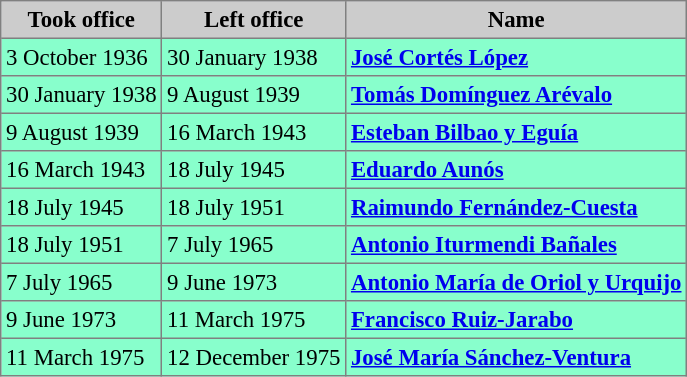<table bgcolor="#f7f8ff" cellpadding="3" cellspacing="0" border="1" style="font-size: 95%; border: gray solid 1px; border-collapse: collapse;">
<tr bgcolor="#CCCCCC">
<th align="center">Took office</th>
<th align="center">Left office</th>
<th align="center">Name</th>
</tr>
<tr bgcolor="#88ffcc">
<td>3 October 1936</td>
<td>30 January 1938</td>
<td><strong><a href='#'>José Cortés López</a></strong></td>
</tr>
<tr bgcolor="#88ffcc">
<td>30 January 1938</td>
<td>9 August 1939</td>
<td><strong><a href='#'>Tomás Domínguez Arévalo</a></strong></td>
</tr>
<tr bgcolor="#88ffcc">
<td>9 August 1939</td>
<td>16 March 1943</td>
<td><strong><a href='#'>Esteban Bilbao y Eguía</a></strong></td>
</tr>
<tr bgcolor="#88ffcc">
<td>16 March 1943</td>
<td>18 July 1945</td>
<td><strong><a href='#'>Eduardo Aunós</a></strong></td>
</tr>
<tr bgcolor="#88ffcc">
<td>18 July 1945</td>
<td>18 July 1951</td>
<td><strong><a href='#'>Raimundo Fernández-Cuesta</a></strong></td>
</tr>
<tr bgcolor="#88ffcc">
<td>18 July 1951</td>
<td>7 July 1965</td>
<td><strong><a href='#'>Antonio Iturmendi Bañales</a></strong></td>
</tr>
<tr bgcolor="#88ffcc">
<td>7 July 1965</td>
<td>9 June 1973</td>
<td><strong><a href='#'>Antonio María de Oriol y Urquijo</a></strong></td>
</tr>
<tr bgcolor="#88ffcc">
<td>9 June 1973</td>
<td>11 March 1975</td>
<td><strong><a href='#'>Francisco Ruiz-Jarabo</a></strong></td>
</tr>
<tr bgcolor="#88ffcc">
<td>11 March 1975</td>
<td>12 December 1975</td>
<td><strong><a href='#'>José María Sánchez-Ventura</a></strong></td>
</tr>
</table>
